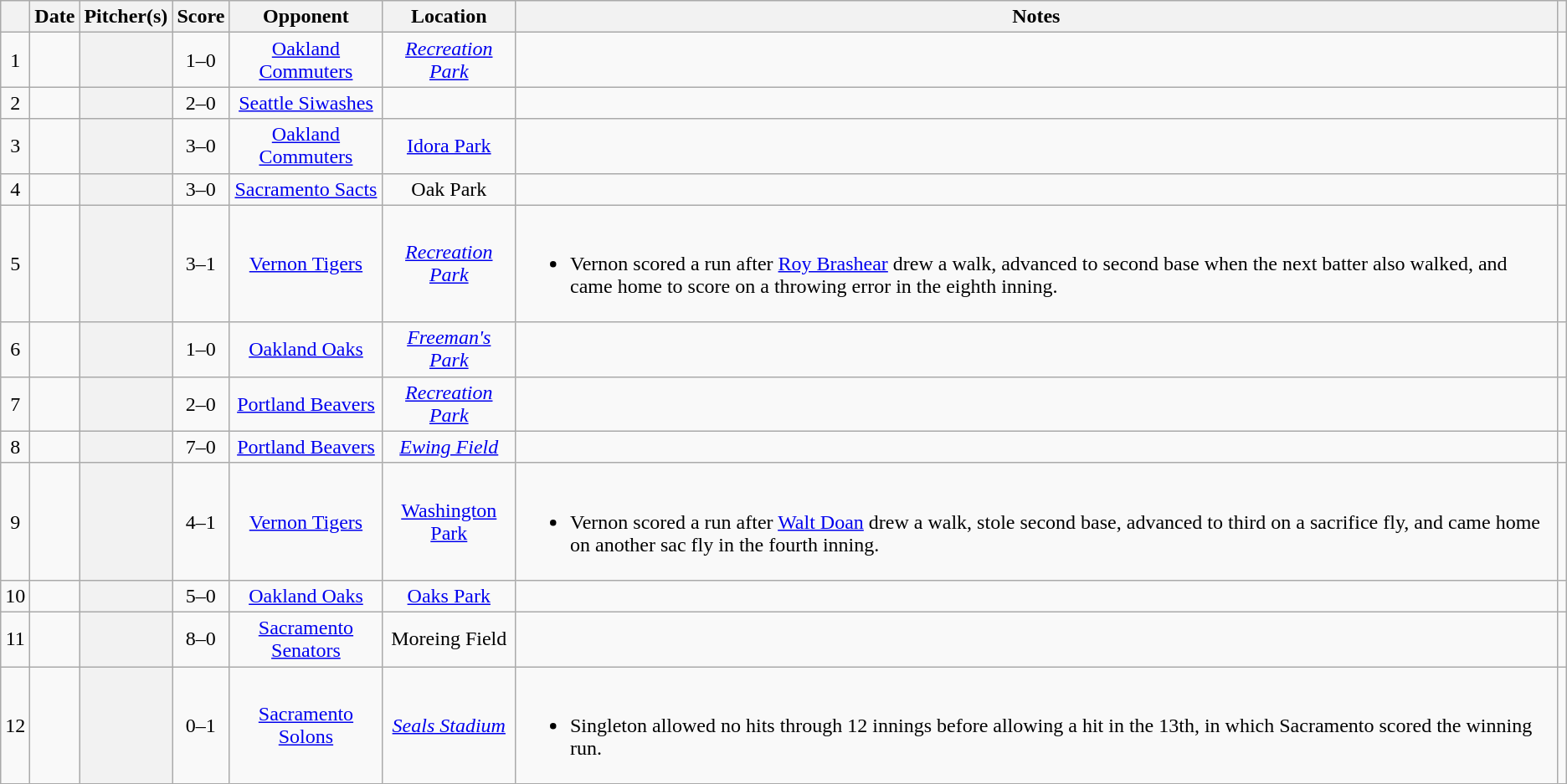<table class="wikitable sortable plainrowheaders" style="text-align:center">
<tr>
<th scope="col"></th>
<th scope="col">Date</th>
<th scope="col">Pitcher(s)</th>
<th scope="col">Score</th>
<th scope="col">Opponent</th>
<th scope="col">Location</th>
<th scope="col" class="unsortable">Notes</th>
<th scope="col" class="unsortable"></th>
</tr>
<tr>
<td>1</td>
<td></td>
<th scope="row" style="text-align:center"></th>
<td>1–0</td>
<td><a href='#'>Oakland Commuters</a></td>
<td><em><a href='#'>Recreation Park</a></em></td>
<td></td>
<td></td>
</tr>
<tr>
<td>2</td>
<td></td>
<th scope="row" style="text-align:center"></th>
<td>2–0 </td>
<td><a href='#'>Seattle Siwashes</a></td>
<td></td>
<td></td>
<td></td>
</tr>
<tr>
<td>3</td>
<td></td>
<th scope="row" style="text-align:center"></th>
<td>3–0</td>
<td><a href='#'>Oakland Commuters</a></td>
<td><a href='#'>Idora Park</a></td>
<td></td>
<td></td>
</tr>
<tr>
<td>4</td>
<td></td>
<th scope="row" style="text-align:center"></th>
<td>3–0</td>
<td><a href='#'>Sacramento Sacts</a></td>
<td>Oak Park</td>
<td></td>
<td></td>
</tr>
<tr>
<td>5</td>
<td></td>
<th scope="row" style="text-align:center"></th>
<td>3–1</td>
<td><a href='#'>Vernon Tigers</a></td>
<td><em><a href='#'>Recreation Park</a></em></td>
<td align="left"><br><ul><li>Vernon scored a run after <a href='#'>Roy Brashear</a> drew a walk, advanced to second base when the next batter also walked, and came home to score on a throwing error in the eighth inning.</li></ul></td>
<td></td>
</tr>
<tr>
<td>6</td>
<td></td>
<th scope="row" style="text-align:center"></th>
<td>1–0</td>
<td><a href='#'>Oakland Oaks</a></td>
<td><em><a href='#'>Freeman's Park</a></em></td>
<td></td>
<td></td>
</tr>
<tr>
<td>7</td>
<td></td>
<th scope="row" style="text-align:center"></th>
<td>2–0</td>
<td><a href='#'>Portland Beavers</a></td>
<td><em><a href='#'>Recreation Park</a></em></td>
<td></td>
<td></td>
</tr>
<tr>
<td>8</td>
<td></td>
<th scope="row" style="text-align:center"> </th>
<td>7–0</td>
<td><a href='#'>Portland Beavers</a></td>
<td><em><a href='#'>Ewing Field</a></em></td>
<td></td>
<td></td>
</tr>
<tr>
<td>9</td>
<td></td>
<th scope="row" style="text-align:center"> </th>
<td>4–1</td>
<td><a href='#'>Vernon Tigers</a></td>
<td><a href='#'>Washington Park</a></td>
<td align="left"><br><ul><li>Vernon scored a run after <a href='#'>Walt Doan</a> drew a walk, stole second base, advanced to third on a sacrifice fly, and came home on another sac fly in the fourth inning.</li></ul></td>
<td></td>
</tr>
<tr>
<td>10</td>
<td></td>
<th scope="row" style="text-align:center"></th>
<td>5–0</td>
<td><a href='#'>Oakland Oaks</a></td>
<td><a href='#'>Oaks Park</a></td>
<td></td>
<td></td>
</tr>
<tr>
<td>11</td>
<td></td>
<th scope="row" style="text-align:center"></th>
<td>8–0</td>
<td><a href='#'>Sacramento Senators</a></td>
<td>Moreing Field</td>
<td></td>
<td></td>
</tr>
<tr>
<td>12</td>
<td></td>
<th scope="row" style="text-align:center"></th>
<td>0–1 </td>
<td><a href='#'>Sacramento Solons</a></td>
<td><em><a href='#'>Seals Stadium</a></em></td>
<td align="left"><br><ul><li>Singleton allowed no hits through 12 innings before allowing a hit in the 13th, in which Sacramento scored the winning run.</li></ul></td>
<td></td>
</tr>
</table>
